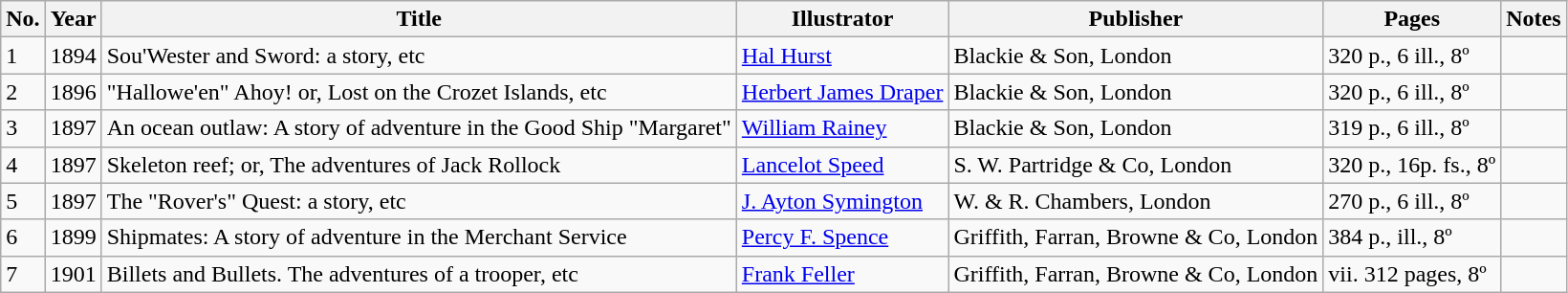<table class="wikitable sortable">
<tr>
<th>No.</th>
<th>Year</th>
<th>Title</th>
<th>Illustrator</th>
<th>Publisher</th>
<th>Pages</th>
<th>Notes</th>
</tr>
<tr>
<td>1</td>
<td>1894</td>
<td>Sou'Wester and Sword: a story, etc</td>
<td><a href='#'>Hal Hurst</a></td>
<td>Blackie & Son, London</td>
<td>320 p., 6 ill., 8º</td>
<td></td>
</tr>
<tr>
<td>2</td>
<td>1896</td>
<td>"Hallowe'en" Ahoy! or, Lost on the Crozet Islands, etc</td>
<td><a href='#'>Herbert James Draper</a></td>
<td>Blackie & Son, London</td>
<td>320 p., 6 ill., 8º</td>
<td></td>
</tr>
<tr>
<td>3</td>
<td>1897</td>
<td>An ocean outlaw: A story of adventure in the Good Ship "Margaret"</td>
<td><a href='#'>William Rainey</a></td>
<td>Blackie & Son, London</td>
<td>319 p., 6 ill., 8º</td>
<td></td>
</tr>
<tr>
<td>4</td>
<td>1897</td>
<td>Skeleton reef; or, The adventures of Jack Rollock</td>
<td><a href='#'>Lancelot Speed</a></td>
<td>S. W. Partridge & Co, London</td>
<td>320 p., 16p. fs., 8º</td>
<td></td>
</tr>
<tr>
<td>5</td>
<td>1897</td>
<td>The "Rover's" Quest: a story, etc</td>
<td><a href='#'>J. Ayton Symington</a></td>
<td>W. & R. Chambers, London</td>
<td>270 p., 6 ill., 8º</td>
<td></td>
</tr>
<tr>
<td>6</td>
<td>1899</td>
<td>Shipmates: A story of adventure in the Merchant Service</td>
<td><a href='#'>Percy F. Spence</a></td>
<td>Griffith, Farran, Browne & Co, London</td>
<td>384 p., ill., 8º</td>
<td></td>
</tr>
<tr>
<td>7</td>
<td>1901</td>
<td>Billets and Bullets. The adventures of a trooper, etc</td>
<td><a href='#'>Frank Feller</a></td>
<td>Griffith, Farran, Browne & Co, London</td>
<td>vii. 312 pages, 8º</td>
<td></td>
</tr>
</table>
